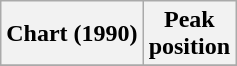<table class="wikitable sortable plainrowheaders" style="text-align:center">
<tr>
<th scope="col">Chart (1990)</th>
<th scope="col">Peak<br> position</th>
</tr>
<tr>
</tr>
</table>
